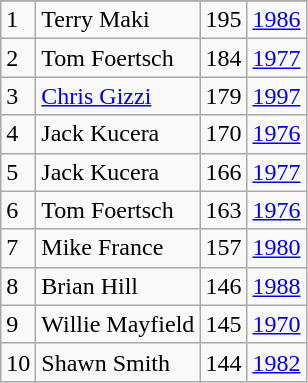<table class="wikitable">
<tr>
</tr>
<tr>
<td>1</td>
<td>Terry Maki</td>
<td>195</td>
<td><a href='#'>1986</a></td>
</tr>
<tr>
<td>2</td>
<td>Tom Foertsch</td>
<td>184</td>
<td><a href='#'>1977</a></td>
</tr>
<tr>
<td>3</td>
<td><a href='#'>Chris Gizzi</a></td>
<td>179</td>
<td><a href='#'>1997</a></td>
</tr>
<tr>
<td>4</td>
<td>Jack Kucera</td>
<td>170</td>
<td><a href='#'>1976</a></td>
</tr>
<tr>
<td>5</td>
<td>Jack Kucera</td>
<td>166</td>
<td><a href='#'>1977</a></td>
</tr>
<tr>
<td>6</td>
<td>Tom Foertsch</td>
<td>163</td>
<td><a href='#'>1976</a></td>
</tr>
<tr>
<td>7</td>
<td>Mike France</td>
<td>157</td>
<td><a href='#'>1980</a></td>
</tr>
<tr>
<td>8</td>
<td>Brian Hill</td>
<td>146</td>
<td><a href='#'>1988</a></td>
</tr>
<tr>
<td>9</td>
<td>Willie Mayfield</td>
<td>145</td>
<td><a href='#'>1970</a></td>
</tr>
<tr>
<td>10</td>
<td>Shawn Smith</td>
<td>144</td>
<td><a href='#'>1982</a></td>
</tr>
</table>
